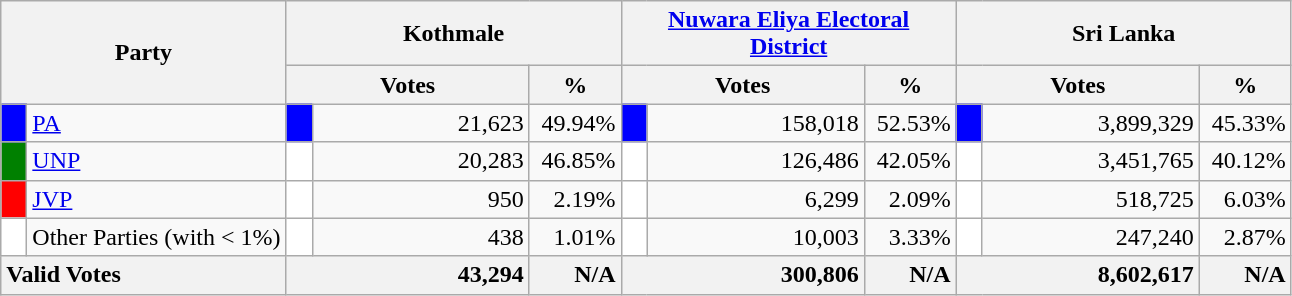<table class="wikitable">
<tr>
<th colspan="2" width="144px"rowspan="2">Party</th>
<th colspan="3" width="216px">Kothmale</th>
<th colspan="3" width="216px"><a href='#'>Nuwara Eliya Electoral District</a></th>
<th colspan="3" width="216px">Sri Lanka</th>
</tr>
<tr>
<th colspan="2" width="144px">Votes</th>
<th>%</th>
<th colspan="2" width="144px">Votes</th>
<th>%</th>
<th colspan="2" width="144px">Votes</th>
<th>%</th>
</tr>
<tr>
<td style="background-color:blue;" width="10px"></td>
<td style="text-align:left;"><a href='#'>PA</a></td>
<td style="background-color:blue;" width="10px"></td>
<td style="text-align:right;">21,623</td>
<td style="text-align:right;">49.94%</td>
<td style="background-color:blue;" width="10px"></td>
<td style="text-align:right;">158,018</td>
<td style="text-align:right;">52.53%</td>
<td style="background-color:blue;" width="10px"></td>
<td style="text-align:right;">3,899,329</td>
<td style="text-align:right;">45.33%</td>
</tr>
<tr>
<td style="background-color:green;" width="10px"></td>
<td style="text-align:left;"><a href='#'>UNP</a></td>
<td style="background-color:white;" width="10px"></td>
<td style="text-align:right;">20,283</td>
<td style="text-align:right;">46.85%</td>
<td style="background-color:white;" width="10px"></td>
<td style="text-align:right;">126,486</td>
<td style="text-align:right;">42.05%</td>
<td style="background-color:white;" width="10px"></td>
<td style="text-align:right;">3,451,765</td>
<td style="text-align:right;">40.12%</td>
</tr>
<tr>
<td style="background-color:red;" width="10px"></td>
<td style="text-align:left;"><a href='#'>JVP</a></td>
<td style="background-color:white;" width="10px"></td>
<td style="text-align:right;">950</td>
<td style="text-align:right;">2.19%</td>
<td style="background-color:white;" width="10px"></td>
<td style="text-align:right;">6,299</td>
<td style="text-align:right;">2.09%</td>
<td style="background-color:white;" width="10px"></td>
<td style="text-align:right;">518,725</td>
<td style="text-align:right;">6.03%</td>
</tr>
<tr>
<td style="background-color:white;" width="10px"></td>
<td style="text-align:left;">Other Parties (with < 1%)</td>
<td style="background-color:white;" width="10px"></td>
<td style="text-align:right;">438</td>
<td style="text-align:right;">1.01%</td>
<td style="background-color:white;" width="10px"></td>
<td style="text-align:right;">10,003</td>
<td style="text-align:right;">3.33%</td>
<td style="background-color:white;" width="10px"></td>
<td style="text-align:right;">247,240</td>
<td style="text-align:right;">2.87%</td>
</tr>
<tr>
<th colspan="2" width="144px"style="text-align:left;">Valid Votes</th>
<th style="text-align:right;"colspan="2" width="144px">43,294</th>
<th style="text-align:right;">N/A</th>
<th style="text-align:right;"colspan="2" width="144px">300,806</th>
<th style="text-align:right;">N/A</th>
<th style="text-align:right;"colspan="2" width="144px">8,602,617</th>
<th style="text-align:right;">N/A</th>
</tr>
</table>
